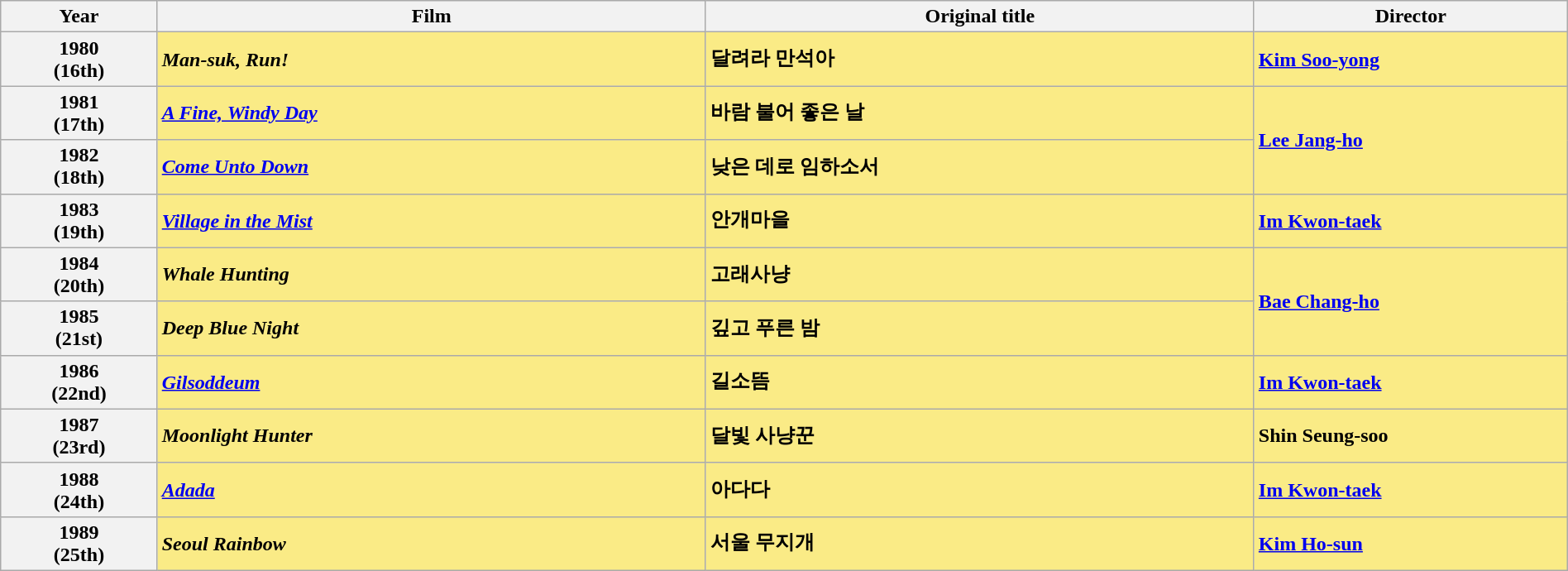<table class="wikitable" width="100%">
<tr>
<th style="width:10%;">Year</th>
<th style="width:35%;">Film</th>
<th style="width:35%;">Original title</th>
<th style="width:20%;">Director</th>
</tr>
<tr>
<th>1980<br>(16th)</th>
<td style="background:#FAEB86;"><strong><em>Man-suk, Run! </em></strong></td>
<td style="background:#FAEB86;"><strong>달려라 만석아</strong></td>
<td style="background:#FAEB86;"><strong><a href='#'>Kim Soo-yong</a></strong></td>
</tr>
<tr>
<th>1981<br>(17th)</th>
<td style="background:#FAEB86;"><strong><em><a href='#'>A Fine, Windy Day</a> </em></strong></td>
<td style="background:#FAEB86;"><strong>바람 불어 좋은 날</strong></td>
<td style="background:#FAEB86;" rowspan="2"><strong><a href='#'>Lee Jang-ho</a></strong></td>
</tr>
<tr>
<th>1982<br>(18th)</th>
<td style="background:#FAEB86;"><strong><em><a href='#'>Come Unto Down</a> </em></strong></td>
<td style="background:#FAEB86;"><strong>낮은 데로 임하소서</strong></td>
</tr>
<tr>
<th>1983<br>(19th)</th>
<td style="background:#FAEB86;"><strong><em><a href='#'>Village in the Mist</a> </em></strong></td>
<td style="background:#FAEB86;"><strong>안개마을</strong></td>
<td style="background:#FAEB86;"><strong><a href='#'>Im Kwon-taek</a></strong></td>
</tr>
<tr>
<th>1984<br>(20th)</th>
<td style="background:#FAEB86;"><strong><em>Whale Hunting </em></strong></td>
<td style="background:#FAEB86;"><strong>고래사냥</strong></td>
<td style="background:#FAEB86;" rowspan="2"><strong><a href='#'>Bae Chang-ho</a></strong></td>
</tr>
<tr>
<th>1985<br>(21st)</th>
<td style="background:#FAEB86;"><strong><em>Deep Blue Night </em></strong></td>
<td style="background:#FAEB86;"><strong>깊고 푸른 밤</strong></td>
</tr>
<tr>
<th>1986<br>(22nd)</th>
<td style="background:#FAEB86;"><strong><em><a href='#'>Gilsoddeum</a> </em></strong></td>
<td style="background:#FAEB86;"><strong>길소뜸</strong></td>
<td style="background:#FAEB86;"><strong><a href='#'>Im Kwon-taek</a></strong></td>
</tr>
<tr>
<th>1987<br>(23rd)</th>
<td style="background:#FAEB86;"><strong><em>Moonlight Hunter </em></strong></td>
<td style="background:#FAEB86;"><strong>달빛 사냥꾼</strong></td>
<td style="background:#FAEB86;"><strong>Shin Seung-soo</strong></td>
</tr>
<tr>
<th>1988<br>(24th)</th>
<td style="background:#FAEB86;"><strong><em><a href='#'>Adada</a> </em></strong></td>
<td style="background:#FAEB86;"><strong>아다다</strong></td>
<td style="background:#FAEB86;"><strong><a href='#'>Im Kwon-taek</a></strong></td>
</tr>
<tr>
<th>1989<br>(25th)</th>
<td style="background:#FAEB86;"><strong><em>Seoul Rainbow </em></strong></td>
<td style="background:#FAEB86;"><strong>서울 무지개</strong></td>
<td style="background:#FAEB86;"><strong><a href='#'>Kim Ho-sun</a></strong></td>
</tr>
</table>
